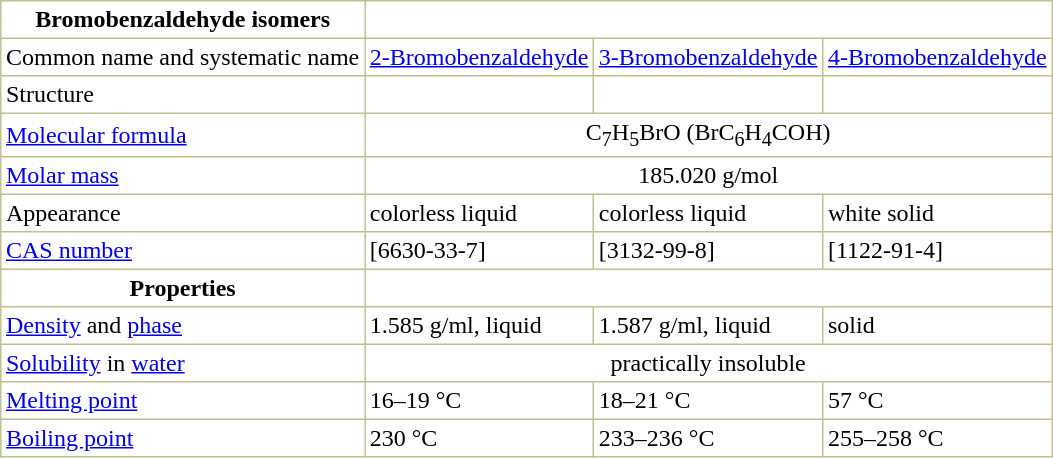<table align="center" border="1" cellspacing="0" cellpadding="3" style="margin: 0 0 0 0.5em; background: #FFFFFF; border-collapse: collapse; border-color: #C0C090;">
<tr>
<th>Bromobenzaldehyde isomers</th>
</tr>
<tr>
<td>Common name and systematic name</td>
<td><a href='#'>2-Bromobenzaldehyde</a></td>
<td><a href='#'>3-Bromobenzaldehyde</a></td>
<td><a href='#'>4-Bromobenzaldehyde</a></td>
</tr>
<tr>
<td>Structure</td>
<td align="center"></td>
<td align="center"></td>
<td align="center"></td>
</tr>
<tr>
<td><a href='#'>Molecular formula</a></td>
<td align="center" colspan="3">C<sub>7</sub>H<sub>5</sub>BrO (BrC<sub>6</sub>H<sub>4</sub>COH)</td>
</tr>
<tr>
<td><a href='#'>Molar mass</a></td>
<td align="center" colspan="3">185.020 g/mol</td>
</tr>
<tr>
<td>Appearance</td>
<td>colorless liquid</td>
<td>colorless liquid</td>
<td>white solid</td>
</tr>
<tr>
<td><a href='#'>CAS number</a></td>
<td>[6630-33-7]</td>
<td>[3132-99-8]</td>
<td>[1122-91-4]</td>
</tr>
<tr>
<th>Properties</th>
</tr>
<tr>
<td><a href='#'>Density</a> and <a href='#'>phase</a></td>
<td>1.585 g/ml, liquid</td>
<td>1.587 g/ml, liquid</td>
<td>solid</td>
</tr>
<tr>
<td><a href='#'>Solubility</a> in <a href='#'>water</a></td>
<td align="center" colspan="3">practically insoluble</td>
</tr>
<tr>
<td><a href='#'>Melting point</a></td>
<td>16–19 °C</td>
<td>18–21 °C</td>
<td>57 °C</td>
</tr>
<tr>
<td><a href='#'>Boiling point</a></td>
<td>230 °C</td>
<td>233–236 °C</td>
<td>255–258 °C</td>
</tr>
</table>
